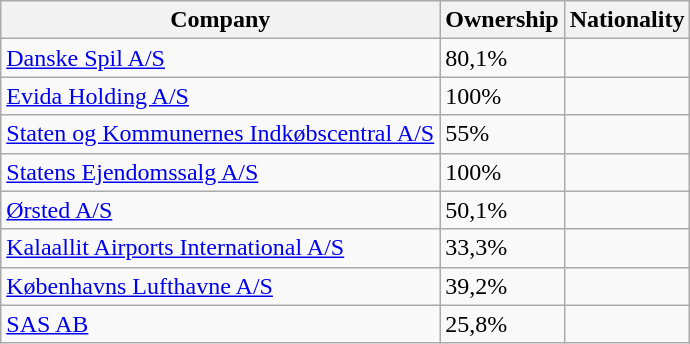<table class="wikitable">
<tr>
<th>Company</th>
<th>Ownership</th>
<th>Nationality</th>
</tr>
<tr>
<td><a href='#'>Danske Spil A/S</a></td>
<td>80,1%</td>
<td></td>
</tr>
<tr>
<td><a href='#'>Evida Holding A/S</a></td>
<td>100%</td>
<td></td>
</tr>
<tr>
<td><a href='#'>Staten og Kommunernes Indkøbscentral A/S</a></td>
<td>55%</td>
<td></td>
</tr>
<tr>
<td><a href='#'>Statens Ejendomssalg A/S</a></td>
<td>100%</td>
<td></td>
</tr>
<tr>
<td><a href='#'>Ørsted A/S</a></td>
<td>50,1%</td>
<td></td>
</tr>
<tr>
<td><a href='#'>Kalaallit Airports International A/S</a></td>
<td>33,3%</td>
<td></td>
</tr>
<tr>
<td><a href='#'>Københavns Lufthavne A/S</a></td>
<td>39,2%</td>
<td></td>
</tr>
<tr>
<td><a href='#'>SAS AB</a></td>
<td>25,8%</td>
<td></td>
</tr>
</table>
